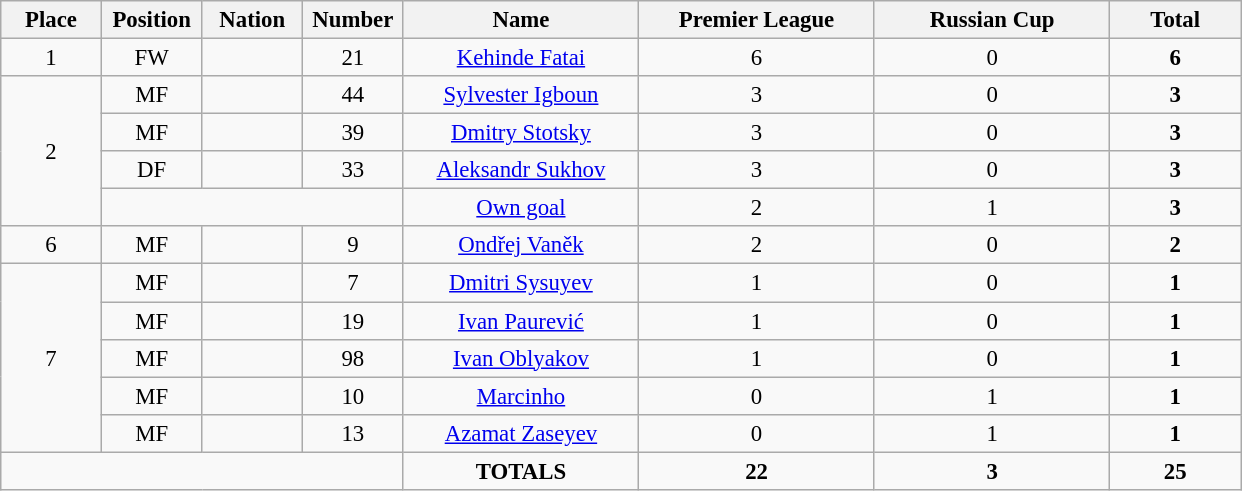<table class="wikitable" style="font-size: 95%; text-align: center;">
<tr>
<th width=60>Place</th>
<th width=60>Position</th>
<th width=60>Nation</th>
<th width=60>Number</th>
<th width=150>Name</th>
<th width=150>Premier League</th>
<th width=150>Russian Cup</th>
<th width=80><strong>Total</strong></th>
</tr>
<tr>
<td>1</td>
<td>FW</td>
<td></td>
<td>21</td>
<td><a href='#'>Kehinde Fatai</a></td>
<td>6</td>
<td>0</td>
<td><strong>6</strong></td>
</tr>
<tr>
<td rowspan="4">2</td>
<td>MF</td>
<td></td>
<td>44</td>
<td><a href='#'>Sylvester Igboun</a></td>
<td>3</td>
<td>0</td>
<td><strong>3</strong></td>
</tr>
<tr>
<td>MF</td>
<td></td>
<td>39</td>
<td><a href='#'>Dmitry Stotsky</a></td>
<td>3</td>
<td>0</td>
<td><strong>3</strong></td>
</tr>
<tr>
<td>DF</td>
<td></td>
<td>33</td>
<td><a href='#'>Aleksandr Sukhov</a></td>
<td>3</td>
<td>0</td>
<td><strong>3</strong></td>
</tr>
<tr>
<td colspan="3"></td>
<td><a href='#'>Own goal</a></td>
<td>2</td>
<td>1</td>
<td><strong>3</strong></td>
</tr>
<tr>
<td>6</td>
<td>MF</td>
<td></td>
<td>9</td>
<td><a href='#'>Ondřej Vaněk</a></td>
<td>2</td>
<td>0</td>
<td><strong>2</strong></td>
</tr>
<tr>
<td rowspan="5">7</td>
<td>MF</td>
<td></td>
<td>7</td>
<td><a href='#'>Dmitri Sysuyev</a></td>
<td>1</td>
<td>0</td>
<td><strong>1</strong></td>
</tr>
<tr>
<td>MF</td>
<td></td>
<td>19</td>
<td><a href='#'>Ivan Paurević</a></td>
<td>1</td>
<td>0</td>
<td><strong>1</strong></td>
</tr>
<tr>
<td>MF</td>
<td></td>
<td>98</td>
<td><a href='#'>Ivan Oblyakov</a></td>
<td>1</td>
<td>0</td>
<td><strong>1</strong></td>
</tr>
<tr>
<td>MF</td>
<td></td>
<td>10</td>
<td><a href='#'>Marcinho</a></td>
<td>0</td>
<td>1</td>
<td><strong>1</strong></td>
</tr>
<tr>
<td>MF</td>
<td></td>
<td>13</td>
<td><a href='#'>Azamat Zaseyev</a></td>
<td>0</td>
<td>1</td>
<td><strong>1</strong></td>
</tr>
<tr>
<td colspan="4"></td>
<td><strong>TOTALS</strong></td>
<td><strong>22</strong></td>
<td><strong>3</strong></td>
<td><strong>25</strong></td>
</tr>
</table>
